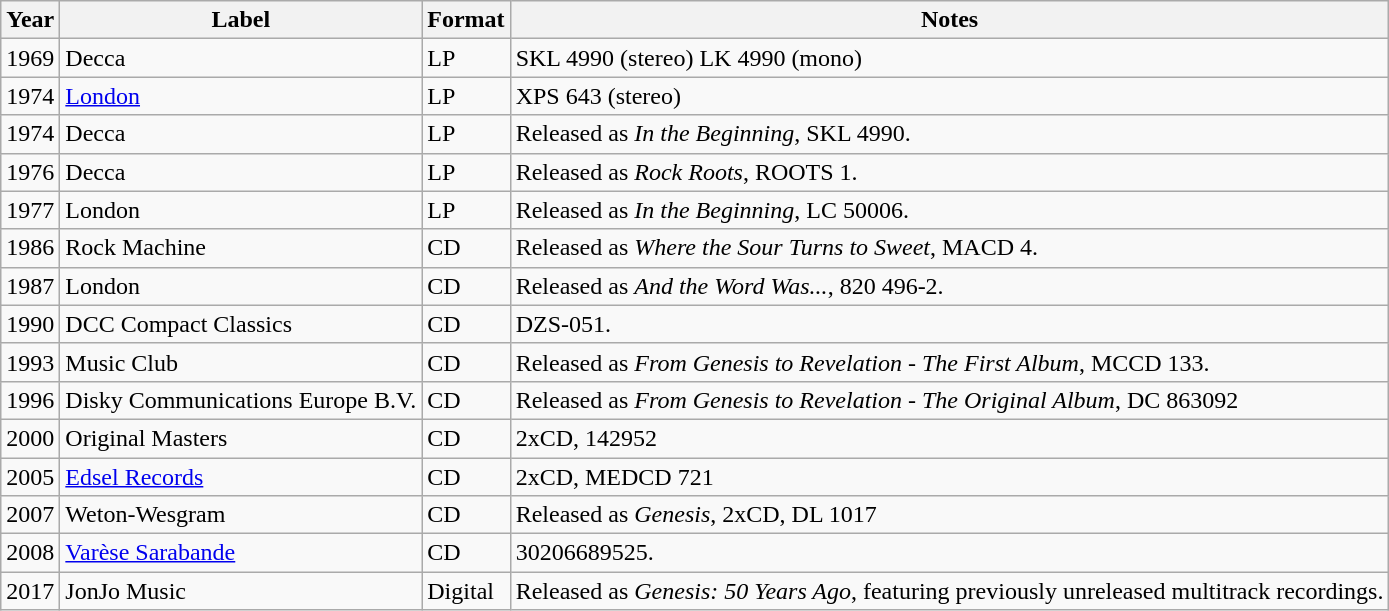<table class="wikitable">
<tr>
<th>Year</th>
<th>Label</th>
<th>Format</th>
<th>Notes</th>
</tr>
<tr>
<td>1969</td>
<td>Decca</td>
<td>LP</td>
<td>SKL 4990 (stereo) LK 4990 (mono)</td>
</tr>
<tr>
<td>1974</td>
<td><a href='#'>London</a></td>
<td>LP</td>
<td>XPS 643 (stereo)</td>
</tr>
<tr>
<td>1974</td>
<td>Decca</td>
<td>LP</td>
<td>Released as <em>In the Beginning</em>, SKL 4990.</td>
</tr>
<tr>
<td>1976</td>
<td>Decca</td>
<td>LP</td>
<td>Released as <em>Rock Roots</em>, ROOTS 1.</td>
</tr>
<tr>
<td>1977</td>
<td>London</td>
<td>LP</td>
<td>Released as <em>In the Beginning</em>, LC 50006.</td>
</tr>
<tr>
<td>1986</td>
<td>Rock Machine</td>
<td>CD</td>
<td>Released as <em>Where the Sour Turns to Sweet</em>, MACD 4.</td>
</tr>
<tr>
<td>1987</td>
<td>London</td>
<td>CD</td>
<td>Released as <em>And the Word Was...</em>, 820 496-2.</td>
</tr>
<tr>
<td>1990</td>
<td>DCC Compact Classics</td>
<td>CD</td>
<td>DZS-051.</td>
</tr>
<tr>
<td>1993</td>
<td>Music Club</td>
<td>CD</td>
<td>Released as <em>From Genesis to Revelation - The First Album</em>, MCCD 133.</td>
</tr>
<tr>
<td>1996</td>
<td>Disky Communications Europe B.V.</td>
<td>CD</td>
<td>Released as <em>From Genesis to Revelation - The Original Album</em>, DC 863092</td>
</tr>
<tr>
<td>2000</td>
<td>Original Masters</td>
<td>CD</td>
<td>2xCD, 142952</td>
</tr>
<tr>
<td>2005</td>
<td><a href='#'>Edsel Records</a></td>
<td>CD</td>
<td>2xCD, MEDCD 721</td>
</tr>
<tr>
<td>2007</td>
<td>Weton-Wesgram</td>
<td>CD</td>
<td>Released as <em>Genesis</em>, 2xCD, DL 1017</td>
</tr>
<tr>
<td>2008</td>
<td><a href='#'>Varèse Sarabande</a></td>
<td>CD</td>
<td>30206689525.</td>
</tr>
<tr>
<td>2017</td>
<td>JonJo Music</td>
<td>Digital</td>
<td>Released as <em>Genesis: 50 Years Ago</em>, featuring previously unreleased multitrack recordings.</td>
</tr>
</table>
